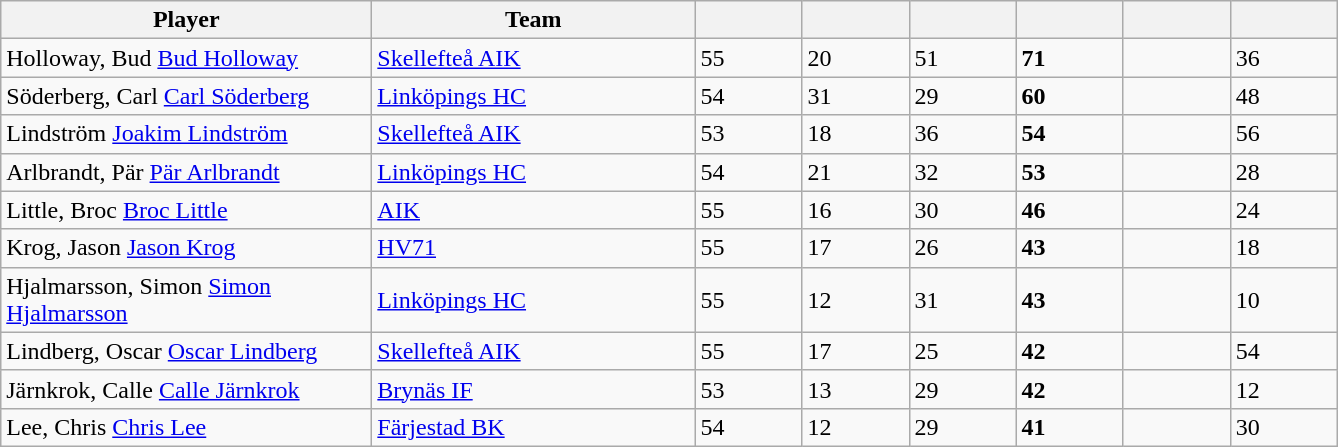<table class="wikitable sortable">
<tr>
<th style="width: 15em;">Player</th>
<th style="width: 13em;">Team</th>
<th style="width: 4em;"></th>
<th style="width: 4em;"></th>
<th style="width: 4em;"></th>
<th style="width: 4em;"></th>
<th style="width: 4em;"></th>
<th style="width: 4em;"></th>
</tr>
<tr>
<td><span>Holloway, Bud</span> <a href='#'>Bud Holloway</a></td>
<td><a href='#'>Skellefteå AIK</a></td>
<td>55</td>
<td>20</td>
<td>51</td>
<td><strong>71</strong></td>
<td></td>
<td>36</td>
</tr>
<tr>
<td><span>Söderberg, Carl</span> <a href='#'>Carl Söderberg</a></td>
<td><a href='#'>Linköpings HC</a></td>
<td>54</td>
<td>31</td>
<td>29</td>
<td><strong>60</strong></td>
<td></td>
<td>48</td>
</tr>
<tr>
<td><span>Lindström</span> <a href='#'>Joakim Lindström</a></td>
<td><a href='#'>Skellefteå AIK</a></td>
<td>53</td>
<td>18</td>
<td>36</td>
<td><strong>54</strong></td>
<td></td>
<td>56</td>
</tr>
<tr>
<td><span>Arlbrandt, Pär</span> <a href='#'>Pär Arlbrandt</a></td>
<td><a href='#'>Linköpings HC</a></td>
<td>54</td>
<td>21</td>
<td>32</td>
<td><strong>53</strong></td>
<td></td>
<td>28</td>
</tr>
<tr>
<td><span>Little, Broc</span> <a href='#'>Broc Little</a></td>
<td><a href='#'>AIK</a></td>
<td>55</td>
<td>16</td>
<td>30</td>
<td><strong>46</strong></td>
<td></td>
<td>24</td>
</tr>
<tr>
<td><span>Krog, Jason</span> <a href='#'>Jason Krog</a></td>
<td><a href='#'>HV71</a></td>
<td>55</td>
<td>17</td>
<td>26</td>
<td><strong>43</strong></td>
<td></td>
<td>18</td>
</tr>
<tr>
<td><span>Hjalmarsson, Simon</span> <a href='#'>Simon Hjalmarsson</a></td>
<td><a href='#'>Linköpings HC</a></td>
<td>55</td>
<td>12</td>
<td>31</td>
<td><strong>43</strong></td>
<td></td>
<td>10</td>
</tr>
<tr>
<td><span>Lindberg, Oscar</span> <a href='#'>Oscar Lindberg</a></td>
<td><a href='#'>Skellefteå AIK</a></td>
<td>55</td>
<td>17</td>
<td>25</td>
<td><strong>42</strong></td>
<td></td>
<td>54</td>
</tr>
<tr>
<td><span>Järnkrok, Calle</span> <a href='#'>Calle Järnkrok</a></td>
<td><a href='#'>Brynäs IF</a></td>
<td>53</td>
<td>13</td>
<td>29</td>
<td><strong>42</strong></td>
<td></td>
<td>12</td>
</tr>
<tr>
<td><span>Lee, Chris</span> <a href='#'>Chris Lee</a></td>
<td><a href='#'>Färjestad BK</a></td>
<td>54</td>
<td>12</td>
<td>29</td>
<td><strong>41</strong></td>
<td></td>
<td>30</td>
</tr>
</table>
